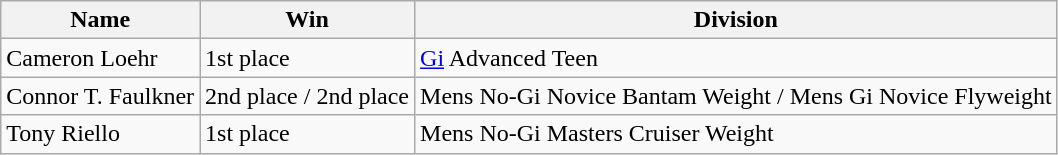<table class="wikitable">
<tr>
<th>Name</th>
<th>Win</th>
<th>Division</th>
</tr>
<tr>
<td>Cameron Loehr</td>
<td>1st place</td>
<td><a href='#'>Gi</a> Advanced Teen</td>
</tr>
<tr>
<td>Connor T. Faulkner</td>
<td>2nd place / 2nd place</td>
<td>Mens No-Gi Novice Bantam Weight / Mens Gi Novice Flyweight</td>
</tr>
<tr>
<td>Tony Riello</td>
<td>1st place</td>
<td>Mens No-Gi Masters Cruiser Weight</td>
</tr>
</table>
